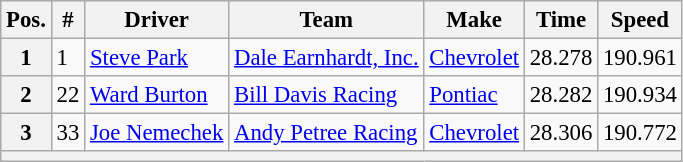<table class="wikitable" style="font-size:95%">
<tr>
<th>Pos.</th>
<th>#</th>
<th>Driver</th>
<th>Team</th>
<th>Make</th>
<th>Time</th>
<th>Speed</th>
</tr>
<tr>
<th>1</th>
<td>1</td>
<td><a href='#'>Steve Park</a></td>
<td><a href='#'>Dale Earnhardt, Inc.</a></td>
<td><a href='#'>Chevrolet</a></td>
<td>28.278</td>
<td>190.961</td>
</tr>
<tr>
<th>2</th>
<td>22</td>
<td><a href='#'>Ward Burton</a></td>
<td><a href='#'>Bill Davis Racing</a></td>
<td><a href='#'>Pontiac</a></td>
<td>28.282</td>
<td>190.934</td>
</tr>
<tr>
<th>3</th>
<td>33</td>
<td><a href='#'>Joe Nemechek</a></td>
<td><a href='#'>Andy Petree Racing</a></td>
<td><a href='#'>Chevrolet</a></td>
<td>28.306</td>
<td>190.772</td>
</tr>
<tr>
<th colspan="7"></th>
</tr>
</table>
